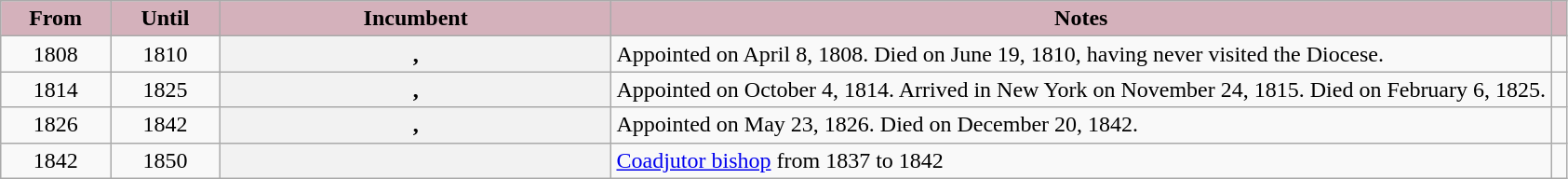<table class="wikitable sortable plainrowheaders" style="text-align:center;">
<tr>
<th scope="col" style="background-color: #D4B1BB; width: 7%">From</th>
<th scope="col" style="background-color: #D4B1BB; width: 7%">Until</th>
<th scope="col" style="background-color: #D4B1BB; width: 25%">Incumbent</th>
<th scope="col" style="background-color: #D4B1BB; width: 60%" class="unsortable">Notes</th>
<th scope="col" style="background-color: #D4B1BB" class="unsortable"></th>
</tr>
<tr>
<td>1808</td>
<td>1810</td>
<th scope="row">, </th>
<td style="text-align:left">Appointed on April 8, 1808.  Died on June 19, 1810, having never visited the Diocese.</td>
<td></td>
</tr>
<tr>
<td>1814</td>
<td>1825</td>
<th scope="row">, </th>
<td style="text-align:left">Appointed on October 4, 1814.  Arrived in New York on November 24, 1815.  Died on February 6, 1825.</td>
<td></td>
</tr>
<tr>
<td>1826</td>
<td>1842</td>
<th scope="row">, </th>
<td style="text-align:left">Appointed on May 23, 1826.  Died on December 20, 1842.</td>
<td></td>
</tr>
<tr>
<td>1842</td>
<td>1850</td>
<th scope="row"></th>
<td style="text-align:left"><a href='#'>Coadjutor bishop</a> from 1837 to 1842</td>
<td></td>
</tr>
</table>
